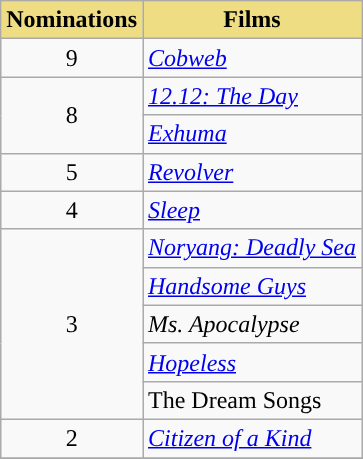<table class="wikitable" align="center">
<tr>
<th style="background:#EEDD82;" align="center">Nominations</th>
<th style="background:#EEDD82;" align="center">Films</th>
</tr>
<tr>
<td style="text-align:center">9</td>
<td><em><a href='#'>Cobweb</a></em></td>
</tr>
<tr>
<td rowspan=2 style="text-align:center">8</td>
<td><em><a href='#'>12.12: The Day</a></em></td>
</tr>
<tr>
<td><em><a href='#'>Exhuma</a></em></td>
</tr>
<tr>
<td style="text-align:center">5</td>
<td><em><a href='#'>Revolver</a></em></td>
</tr>
<tr>
<td style="text-align:center">4</td>
<td><em><a href='#'>Sleep</a></em></td>
</tr>
<tr>
<td rowspan=5 style="text-align:center">3</td>
<td><em><a href='#'>Noryang: Deadly Sea</a></em></td>
</tr>
<tr>
<td><em><a href='#'>Handsome Guys</a></em></td>
</tr>
<tr>
<td><em>Ms. Apocalypse</em></td>
</tr>
<tr>
<td><em><a href='#'>Hopeless</a></em></td>
</tr>
<tr>
<td>The Dream Songs</td>
</tr>
<tr>
<td style="text-align:center">2</td>
<td><em><a href='#'>Citizen of a Kind</a></em></td>
</tr>
<tr>
</tr>
</table>
